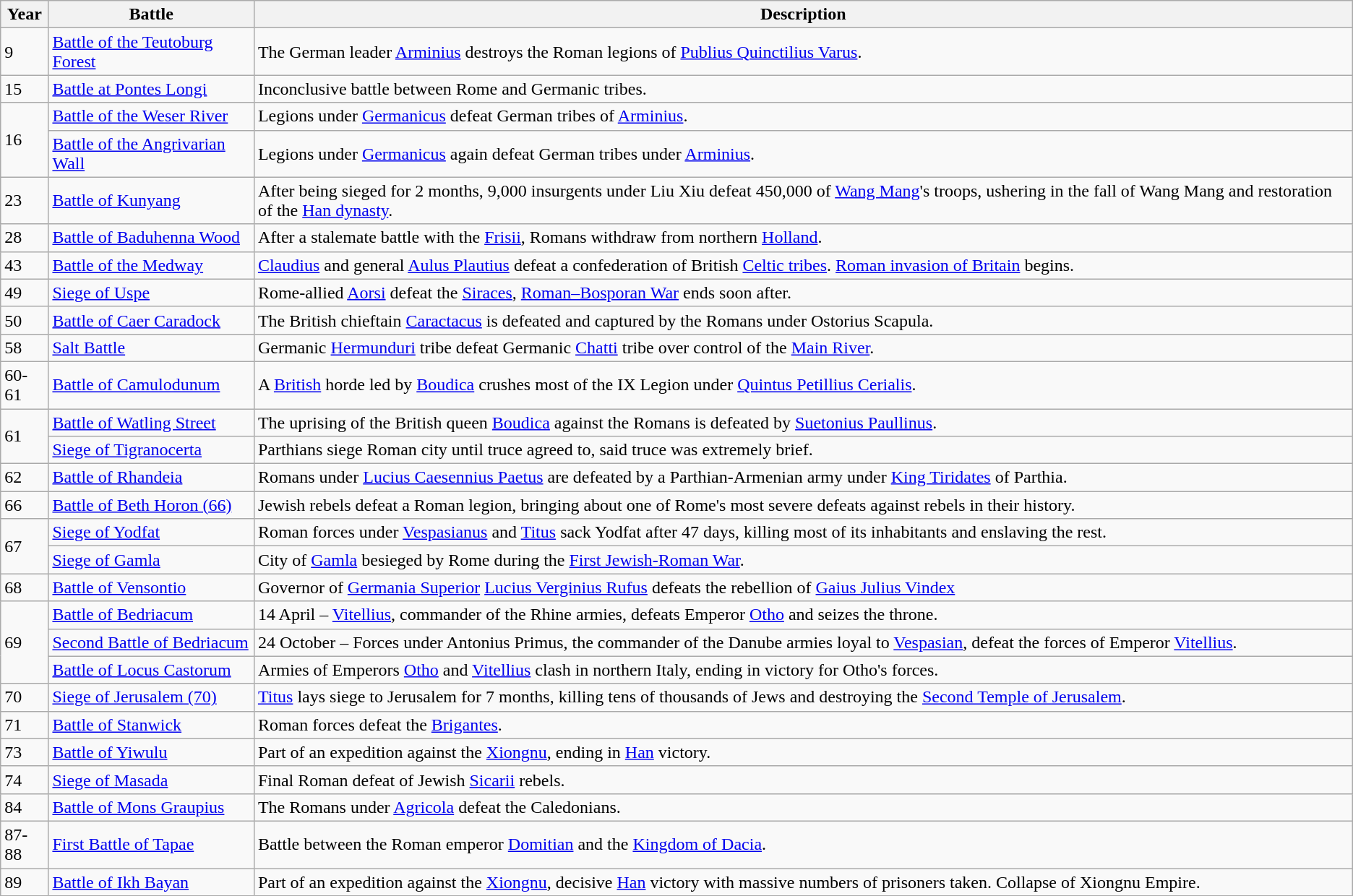<table class="wikitable sortable">
<tr>
<th class="unsortable">Year</th>
<th class="unsortable">Battle</th>
<th class="unsortable">Description</th>
</tr>
<tr>
<td>9</td>
<td><a href='#'>Battle of the Teutoburg Forest</a></td>
<td>The German leader <a href='#'>Arminius</a> destroys the Roman legions of <a href='#'>Publius Quinctilius Varus</a>.</td>
</tr>
<tr>
<td>15</td>
<td><a href='#'>Battle at Pontes Longi</a></td>
<td>Inconclusive battle between Rome and Germanic tribes.</td>
</tr>
<tr>
<td rowspan="2">16</td>
<td><a href='#'>Battle of the Weser River</a></td>
<td>Legions under <a href='#'>Germanicus</a> defeat German tribes of <a href='#'>Arminius</a>.</td>
</tr>
<tr>
<td><a href='#'>Battle of the Angrivarian Wall</a></td>
<td>Legions under <a href='#'>Germanicus</a> again defeat German tribes under <a href='#'>Arminius</a>.</td>
</tr>
<tr>
<td>23</td>
<td><a href='#'>Battle of Kunyang</a></td>
<td>After being sieged for 2 months, 9,000 insurgents under Liu Xiu defeat 450,000 of <a href='#'>Wang Mang</a>'s troops, ushering in the fall of Wang Mang and restoration of the <a href='#'>Han dynasty</a>.</td>
</tr>
<tr>
<td>28</td>
<td><a href='#'>Battle of Baduhenna Wood</a></td>
<td>After a stalemate battle with the <a href='#'>Frisii</a>, Romans withdraw from northern <a href='#'>Holland</a>.</td>
</tr>
<tr>
<td>43</td>
<td><a href='#'>Battle of the Medway</a></td>
<td><a href='#'>Claudius</a> and general <a href='#'>Aulus Plautius</a> defeat a confederation of British <a href='#'>Celtic tribes</a>. <a href='#'>Roman invasion of Britain</a> begins.</td>
</tr>
<tr>
<td>49</td>
<td><a href='#'>Siege of Uspe</a></td>
<td>Rome-allied <a href='#'>Aorsi</a> defeat the <a href='#'>Siraces</a>, <a href='#'>Roman–Bosporan War</a> ends soon after.</td>
</tr>
<tr>
<td>50</td>
<td><a href='#'>Battle of Caer Caradock</a></td>
<td>The British chieftain <a href='#'>Caractacus</a> is defeated and captured by the Romans under Ostorius Scapula.</td>
</tr>
<tr>
<td>58</td>
<td><a href='#'>Salt Battle</a></td>
<td>Germanic <a href='#'>Hermunduri</a> tribe defeat Germanic <a href='#'>Chatti</a> tribe over control of the <a href='#'>Main River</a>.</td>
</tr>
<tr>
<td>60-61</td>
<td><a href='#'>Battle of Camulodunum</a></td>
<td>A <a href='#'>British</a> horde led by <a href='#'>Boudica</a> crushes most of the IX Legion under <a href='#'>Quintus Petillius Cerialis</a>.</td>
</tr>
<tr>
<td rowspan="2">61</td>
<td><a href='#'>Battle of Watling Street</a></td>
<td>The uprising of the British queen <a href='#'>Boudica</a> against the Romans is defeated by <a href='#'>Suetonius Paullinus</a>.</td>
</tr>
<tr>
<td><a href='#'>Siege of Tigranocerta</a></td>
<td>Parthians siege Roman city until truce agreed to, said truce was extremely brief.</td>
</tr>
<tr>
<td>62</td>
<td><a href='#'>Battle of Rhandeia</a></td>
<td>Romans under <a href='#'>Lucius Caesennius Paetus</a> are defeated by a Parthian-Armenian army under <a href='#'>King Tiridates</a> of Parthia.</td>
</tr>
<tr>
<td>66</td>
<td><a href='#'>Battle of Beth Horon (66)</a></td>
<td>Jewish rebels defeat a Roman legion, bringing about one of Rome's most severe defeats against rebels in their history.</td>
</tr>
<tr>
<td rowspan="2">67</td>
<td><a href='#'>Siege of Yodfat</a></td>
<td>Roman forces under <a href='#'>Vespasianus</a> and <a href='#'>Titus</a> sack Yodfat after 47 days, killing most of its inhabitants and enslaving the rest.</td>
</tr>
<tr>
<td><a href='#'>Siege of Gamla</a></td>
<td>City of <a href='#'>Gamla</a> besieged by Rome during the <a href='#'>First Jewish-Roman War</a>.</td>
</tr>
<tr>
<td>68</td>
<td><a href='#'>Battle of Vensontio</a></td>
<td>Governor of <a href='#'>Germania Superior</a> <a href='#'>Lucius Verginius Rufus</a> defeats the rebellion of <a href='#'>Gaius Julius Vindex</a></td>
</tr>
<tr>
<td rowspan="3">69</td>
<td><a href='#'>Battle of Bedriacum</a></td>
<td>14 April – <a href='#'>Vitellius</a>, commander of the Rhine armies, defeats Emperor <a href='#'>Otho</a> and seizes the throne.</td>
</tr>
<tr>
<td><a href='#'>Second Battle of Bedriacum</a></td>
<td>24 October – Forces under Antonius Primus, the commander of the Danube armies loyal to <a href='#'>Vespasian</a>, defeat the forces of Emperor <a href='#'>Vitellius</a>.</td>
</tr>
<tr>
<td><a href='#'>Battle of Locus Castorum</a></td>
<td>Armies of Emperors <a href='#'>Otho</a> and <a href='#'>Vitellius</a> clash in northern Italy, ending in victory for Otho's forces.</td>
</tr>
<tr>
<td>70</td>
<td><a href='#'>Siege of Jerusalem (70)</a></td>
<td><a href='#'>Titus</a> lays siege to Jerusalem for 7 months, killing tens of thousands of Jews and destroying the <a href='#'>Second Temple of Jerusalem</a>.</td>
</tr>
<tr>
<td>71</td>
<td><a href='#'>Battle of Stanwick</a></td>
<td>Roman forces defeat the <a href='#'>Brigantes</a>.</td>
</tr>
<tr>
<td>73</td>
<td><a href='#'>Battle of Yiwulu</a></td>
<td>Part of an expedition against the <a href='#'>Xiongnu</a>, ending in <a href='#'>Han</a> victory.</td>
</tr>
<tr>
<td>74</td>
<td><a href='#'>Siege of Masada</a></td>
<td>Final Roman defeat of Jewish <a href='#'>Sicarii</a> rebels.</td>
</tr>
<tr>
<td>84</td>
<td><a href='#'>Battle of Mons Graupius</a></td>
<td>The Romans under <a href='#'>Agricola</a> defeat the Caledonians.</td>
</tr>
<tr>
<td>87-88</td>
<td><a href='#'>First Battle of Tapae</a></td>
<td>Battle between the Roman emperor <a href='#'>Domitian</a> and the <a href='#'>Kingdom of Dacia</a>.</td>
</tr>
<tr>
<td>89</td>
<td><a href='#'>Battle of Ikh Bayan</a></td>
<td>Part of an expedition against the <a href='#'>Xiongnu</a>, decisive <a href='#'>Han</a> victory with massive numbers of prisoners taken. Collapse of Xiongnu Empire.</td>
</tr>
</table>
